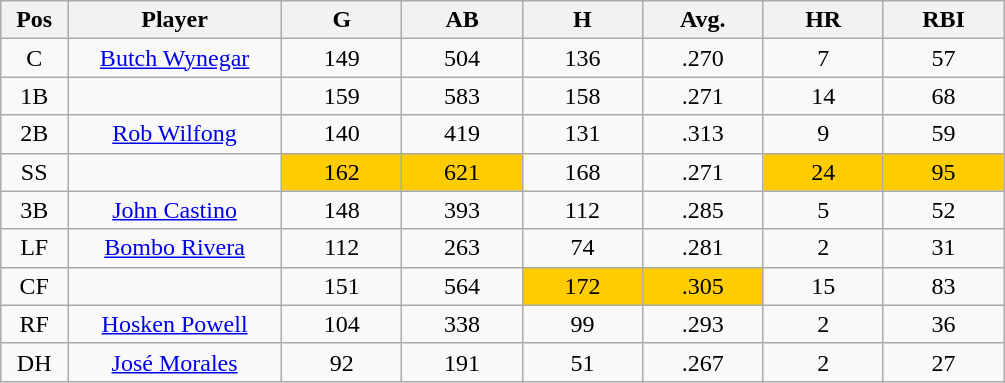<table class="wikitable sortable">
<tr>
<th bgcolor="#DDDDFF" width="5%">Pos</th>
<th bgcolor="#DDDDFF" width="16%">Player</th>
<th bgcolor="#DDDDFF" width="9%">G</th>
<th bgcolor="#DDDDFF" width="9%">AB</th>
<th bgcolor="#DDDDFF" width="9%">H</th>
<th bgcolor="#DDDDFF" width="9%">Avg.</th>
<th bgcolor="#DDDDFF" width="9%">HR</th>
<th bgcolor="#DDDDFF" width="9%">RBI</th>
</tr>
<tr align="center">
<td>C</td>
<td><a href='#'>Butch Wynegar</a></td>
<td>149</td>
<td>504</td>
<td>136</td>
<td>.270</td>
<td>7</td>
<td>57</td>
</tr>
<tr align="center">
<td>1B</td>
<td></td>
<td>159</td>
<td>583</td>
<td>158</td>
<td>.271</td>
<td>14</td>
<td>68</td>
</tr>
<tr align="center">
<td>2B</td>
<td><a href='#'>Rob Wilfong</a></td>
<td>140</td>
<td>419</td>
<td>131</td>
<td>.313</td>
<td>9</td>
<td>59</td>
</tr>
<tr align="center">
<td>SS</td>
<td></td>
<td bgcolor="#FFCC00">162</td>
<td bgcolor="#FFCC00">621</td>
<td>168</td>
<td>.271</td>
<td bgcolor="#FFCC00">24</td>
<td bgcolor="#FFCC00">95</td>
</tr>
<tr align="center">
<td>3B</td>
<td><a href='#'>John Castino</a></td>
<td>148</td>
<td>393</td>
<td>112</td>
<td>.285</td>
<td>5</td>
<td>52</td>
</tr>
<tr align="center">
<td>LF</td>
<td><a href='#'>Bombo Rivera</a></td>
<td>112</td>
<td>263</td>
<td>74</td>
<td>.281</td>
<td>2</td>
<td>31</td>
</tr>
<tr align="center">
<td>CF</td>
<td></td>
<td>151</td>
<td>564</td>
<td bgcolor="#FFCC00">172</td>
<td bgcolor="#FFCC00">.305</td>
<td>15</td>
<td>83</td>
</tr>
<tr align="center">
<td>RF</td>
<td><a href='#'>Hosken Powell</a></td>
<td>104</td>
<td>338</td>
<td>99</td>
<td>.293</td>
<td>2</td>
<td>36</td>
</tr>
<tr align="center">
<td>DH</td>
<td><a href='#'>José Morales</a></td>
<td>92</td>
<td>191</td>
<td>51</td>
<td>.267</td>
<td>2</td>
<td>27</td>
</tr>
</table>
